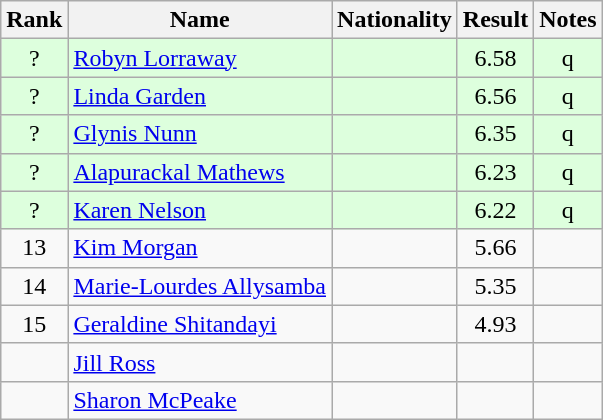<table class="wikitable sortable" style="text-align:center">
<tr>
<th>Rank</th>
<th>Name</th>
<th>Nationality</th>
<th>Result</th>
<th>Notes</th>
</tr>
<tr bgcolor=ddffdd>
<td>?</td>
<td align=left><a href='#'>Robyn Lorraway</a></td>
<td align=left></td>
<td>6.58</td>
<td>q</td>
</tr>
<tr bgcolor=ddffdd>
<td>?</td>
<td align=left><a href='#'>Linda Garden</a></td>
<td align=left></td>
<td>6.56</td>
<td>q</td>
</tr>
<tr bgcolor=ddffdd>
<td>?</td>
<td align=left><a href='#'>Glynis Nunn</a></td>
<td align=left></td>
<td>6.35</td>
<td>q</td>
</tr>
<tr bgcolor=ddffdd>
<td>?</td>
<td align=left><a href='#'>Alapurackal Mathews</a></td>
<td align=left></td>
<td>6.23</td>
<td>q</td>
</tr>
<tr bgcolor=ddffdd>
<td>?</td>
<td align=left><a href='#'>Karen Nelson</a></td>
<td align=left></td>
<td>6.22</td>
<td>q</td>
</tr>
<tr>
<td>13</td>
<td align=left><a href='#'>Kim Morgan</a></td>
<td align=left></td>
<td>5.66</td>
<td></td>
</tr>
<tr>
<td>14</td>
<td align=left><a href='#'>Marie-Lourdes Allysamba</a></td>
<td align=left></td>
<td>5.35</td>
<td></td>
</tr>
<tr>
<td>15</td>
<td align=left><a href='#'>Geraldine Shitandayi</a></td>
<td align=left></td>
<td>4.93</td>
<td></td>
</tr>
<tr>
<td></td>
<td align=left><a href='#'>Jill Ross</a></td>
<td align=left></td>
<td></td>
<td></td>
</tr>
<tr>
<td></td>
<td align=left><a href='#'>Sharon McPeake</a></td>
<td align=left></td>
<td></td>
<td></td>
</tr>
</table>
